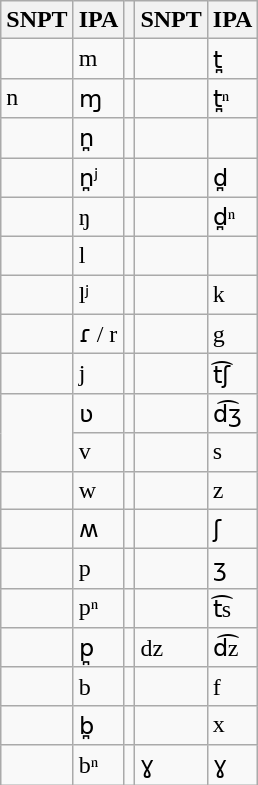<table class="wikitable">
<tr>
<th>SNPT</th>
<th>IPA</th>
<th></th>
<th>SNPT</th>
<th>IPA</th>
</tr>
<tr>
<td></td>
<td>m</td>
<td></td>
<td></td>
<td>t̪</td>
</tr>
<tr>
<td>n</td>
<td>ɱ</td>
<td></td>
<td></td>
<td>t̪ⁿ</td>
</tr>
<tr>
<td></td>
<td>n̪</td>
<td></td>
<td></td>
<td></td>
</tr>
<tr>
<td></td>
<td>n̪ʲ</td>
<td></td>
<td></td>
<td>d̪</td>
</tr>
<tr>
<td></td>
<td>ŋ</td>
<td></td>
<td></td>
<td>d̪ⁿ</td>
</tr>
<tr>
<td></td>
<td>l</td>
<td></td>
<td></td>
<td></td>
</tr>
<tr>
<td></td>
<td>lʲ</td>
<td></td>
<td></td>
<td>k</td>
</tr>
<tr>
<td></td>
<td>ɾ / r</td>
<td></td>
<td></td>
<td>g</td>
</tr>
<tr>
<td></td>
<td>j</td>
<td></td>
<td></td>
<td>t͡ʃ</td>
</tr>
<tr>
<td rowspan="2"></td>
<td>ʋ</td>
<td></td>
<td></td>
<td>d͡ʒ</td>
</tr>
<tr>
<td>v</td>
<td></td>
<td></td>
<td>s</td>
</tr>
<tr>
<td></td>
<td>w</td>
<td></td>
<td></td>
<td>z</td>
</tr>
<tr>
<td></td>
<td>ʍ</td>
<td></td>
<td></td>
<td>ʃ</td>
</tr>
<tr>
<td></td>
<td>p</td>
<td></td>
<td></td>
<td>ʒ</td>
</tr>
<tr>
<td></td>
<td>pⁿ</td>
<td></td>
<td></td>
<td>t͡s</td>
</tr>
<tr>
<td></td>
<td>p̪</td>
<td></td>
<td>dz</td>
<td>d͡z</td>
</tr>
<tr>
<td></td>
<td>b</td>
<td></td>
<td></td>
<td>f</td>
</tr>
<tr>
<td></td>
<td>b̪</td>
<td></td>
<td></td>
<td>x</td>
</tr>
<tr>
<td></td>
<td>bⁿ</td>
<td></td>
<td>ɣ</td>
<td>ɣ</td>
</tr>
</table>
